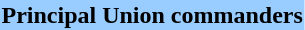<table style="align:left; margin-left:1em">
<tr>
<th bgcolor="#99ccff">Principal Union commanders</th>
</tr>
<tr>
<td></td>
</tr>
</table>
